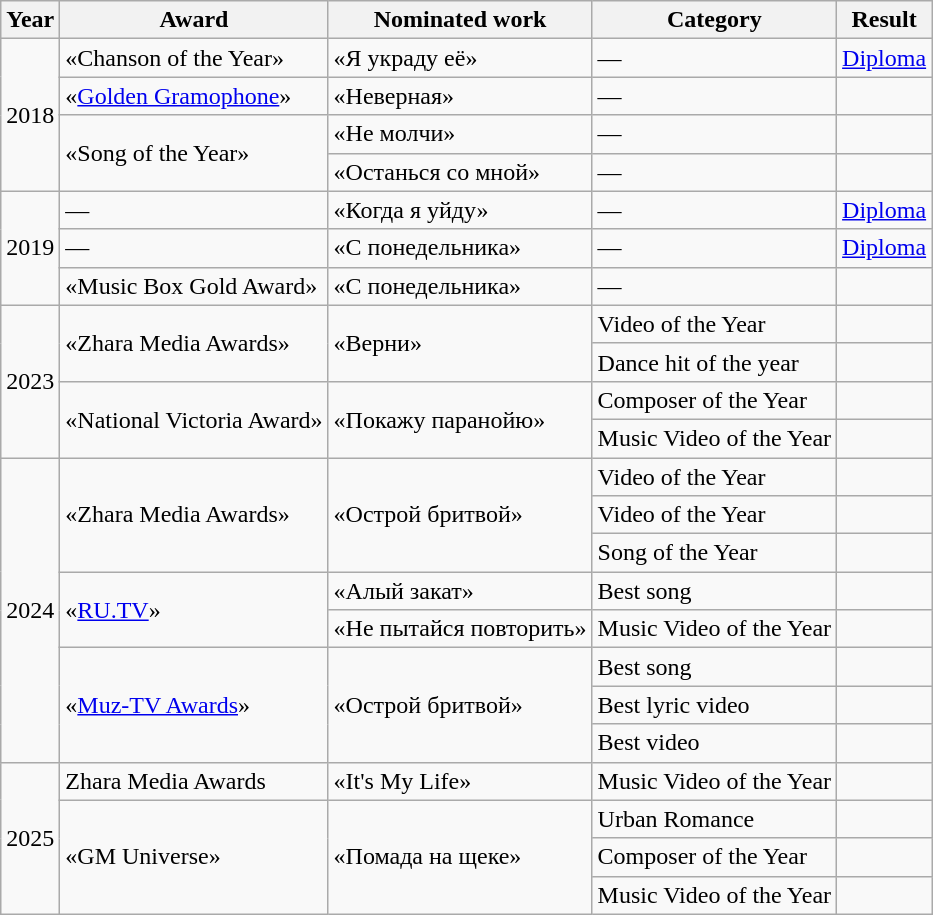<table class="wikitable">
<tr>
<th>Year</th>
<th>Award</th>
<th><strong>Nominated work</strong></th>
<th>Category</th>
<th>Result</th>
</tr>
<tr>
<td rowspan="4">2018</td>
<td>«Chanson of the Year»</td>
<td>«Я украду её»</td>
<td>—</td>
<td><a href='#'>Diploma</a></td>
</tr>
<tr>
<td>«<a href='#'>Golden Gramophone</a>»</td>
<td>«Неверная»</td>
<td>—</td>
<td></td>
</tr>
<tr>
<td rowspan="2">«Song of the Year»</td>
<td>«Не молчи»</td>
<td>—</td>
<td></td>
</tr>
<tr>
<td>«Останься со мной»</td>
<td>—</td>
<td></td>
</tr>
<tr>
<td rowspan="3">2019</td>
<td>—</td>
<td>«Когда я уйду»</td>
<td>—</td>
<td><a href='#'>Diploma</a></td>
</tr>
<tr>
<td>—</td>
<td>«С понедельника»</td>
<td>—</td>
<td><a href='#'>Diploma</a></td>
</tr>
<tr>
<td>«Music Box Gold Award»</td>
<td>«С понедельника»</td>
<td>—</td>
<td></td>
</tr>
<tr>
<td rowspan="4">2023</td>
<td rowspan="2">«Zhara Media Awards»</td>
<td rowspan="2">«Верни»</td>
<td>Video of the Year</td>
<td></td>
</tr>
<tr>
<td>Dance hit of the year</td>
<td></td>
</tr>
<tr>
<td rowspan="2">«National Victoria Award»</td>
<td rowspan="2">«Покажу паранойю»</td>
<td>Composer of the Year</td>
<td></td>
</tr>
<tr>
<td>Music Video of the Year</td>
<td></td>
</tr>
<tr>
<td rowspan="8">2024</td>
<td rowspan="3">«Zhara Media Awards»</td>
<td rowspan="3">«Острой бритвой»</td>
<td>Video of the Year</td>
<td></td>
</tr>
<tr>
<td>Video of the Year</td>
<td></td>
</tr>
<tr>
<td>Song of the Year</td>
<td></td>
</tr>
<tr>
<td rowspan="2">«<a href='#'>RU.TV</a>»</td>
<td>«Алый закат»</td>
<td>Best song</td>
<td></td>
</tr>
<tr>
<td>«Не пытайся повторить»</td>
<td>Music Video of the Year</td>
<td></td>
</tr>
<tr>
<td rowspan="3">«<a href='#'>Muz-TV Awards</a>»</td>
<td rowspan="3">«Острой бритвой»</td>
<td>Best song</td>
<td></td>
</tr>
<tr>
<td>Best lyric video</td>
<td></td>
</tr>
<tr>
<td>Best video</td>
<td></td>
</tr>
<tr>
<td rowspan="4">2025</td>
<td>Zhara Media Awards</td>
<td>«It's My Life»</td>
<td>Music Video of the Year</td>
<td></td>
</tr>
<tr>
<td rowspan="3">«GM Universe»</td>
<td rowspan="3">«Помада на щеке»</td>
<td>Urban Romance</td>
<td></td>
</tr>
<tr>
<td>Composer of the Year</td>
<td></td>
</tr>
<tr>
<td>Music Video of the Year</td>
<td></td>
</tr>
</table>
